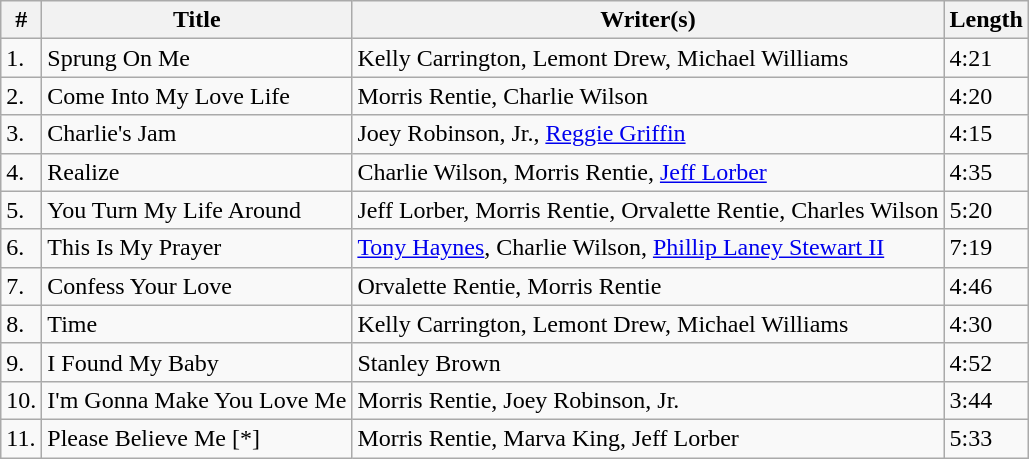<table class="wikitable">
<tr>
<th>#</th>
<th>Title</th>
<th>Writer(s)</th>
<th>Length</th>
</tr>
<tr>
<td>1.</td>
<td>Sprung On Me</td>
<td>Kelly Carrington, Lemont Drew, Michael Williams</td>
<td>4:21</td>
</tr>
<tr>
<td>2.</td>
<td>Come Into My Love Life</td>
<td>Morris Rentie, Charlie Wilson</td>
<td>4:20</td>
</tr>
<tr>
<td>3.</td>
<td>Charlie's Jam</td>
<td>Joey Robinson, Jr., <a href='#'>Reggie Griffin</a></td>
<td>4:15</td>
</tr>
<tr>
<td>4.</td>
<td>Realize</td>
<td>Charlie Wilson, Morris Rentie, <a href='#'>Jeff Lorber</a></td>
<td>4:35</td>
</tr>
<tr>
<td>5.</td>
<td>You Turn My Life Around</td>
<td>Jeff Lorber, Morris Rentie, Orvalette Rentie, Charles Wilson</td>
<td>5:20</td>
</tr>
<tr>
<td>6.</td>
<td>This Is My Prayer</td>
<td><a href='#'>Tony Haynes</a>, Charlie Wilson, <a href='#'>Phillip Laney Stewart II</a></td>
<td>7:19</td>
</tr>
<tr>
<td>7.</td>
<td>Confess Your Love</td>
<td>Orvalette Rentie, Morris Rentie</td>
<td>4:46</td>
</tr>
<tr>
<td>8.</td>
<td>Time</td>
<td>Kelly Carrington, Lemont Drew, Michael Williams</td>
<td>4:30</td>
</tr>
<tr>
<td>9.</td>
<td>I Found My Baby</td>
<td>Stanley Brown</td>
<td>4:52</td>
</tr>
<tr>
<td>10.</td>
<td>I'm Gonna Make You Love Me</td>
<td>Morris Rentie, Joey Robinson, Jr.</td>
<td>3:44</td>
</tr>
<tr>
<td>11.</td>
<td>Please Believe Me [*]</td>
<td>Morris Rentie, Marva King, Jeff Lorber</td>
<td>5:33</td>
</tr>
</table>
